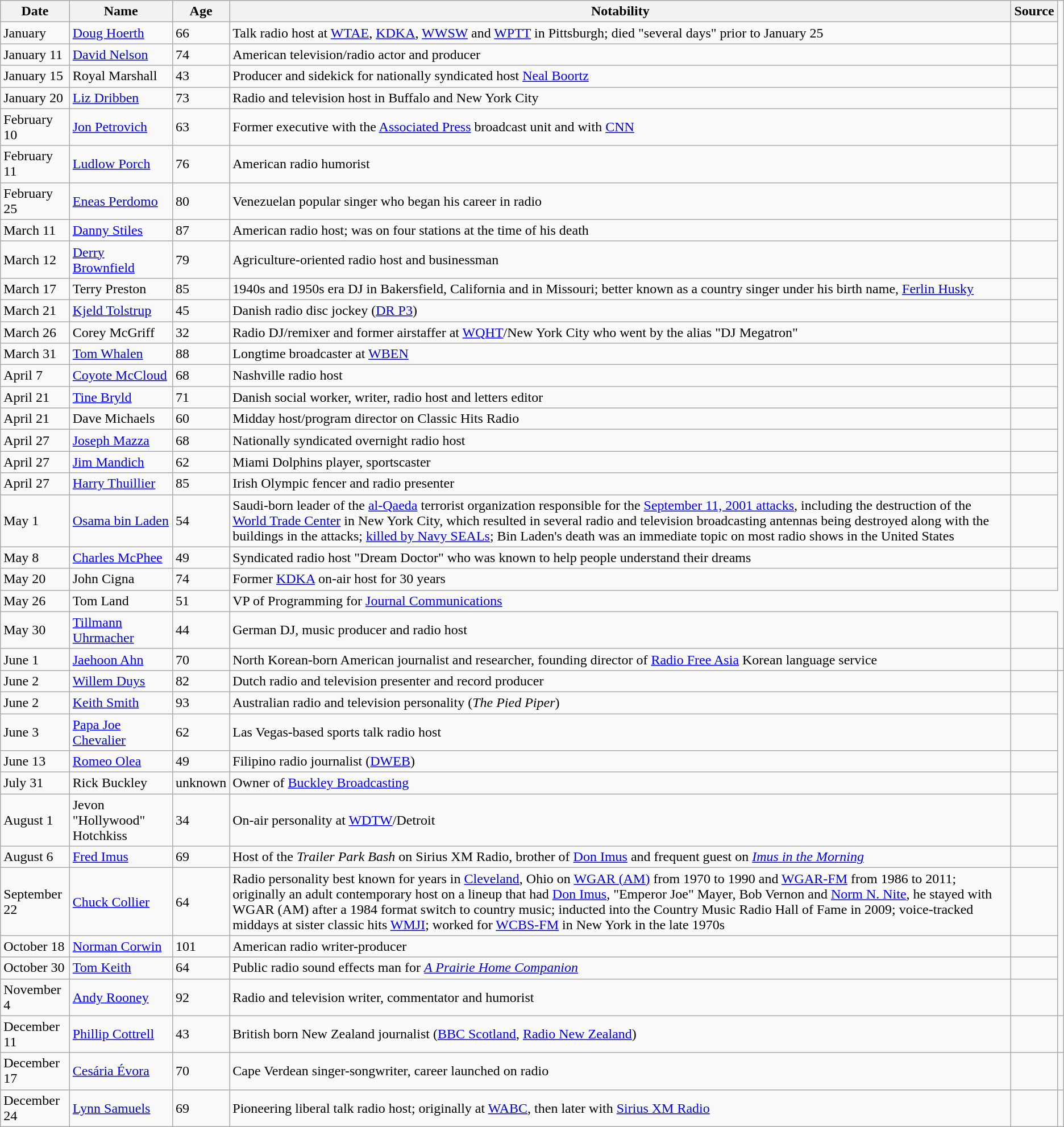<table class="wikitable">
<tr ">
<th>Date</th>
<th>Name</th>
<th>Age</th>
<th>Notability</th>
<th>Source</th>
</tr>
<tr>
<td>January</td>
<td><a href='#'>Doug Hoerth</a></td>
<td>66</td>
<td>Talk radio host at <a href='#'>WTAE</a>, <a href='#'>KDKA</a>, <a href='#'>WWSW</a> and <a href='#'>WPTT</a> in Pittsburgh; died "several days" prior to January 25</td>
<td></td>
</tr>
<tr>
<td>January 11</td>
<td><a href='#'>David Nelson</a></td>
<td>74</td>
<td>American television/radio actor and producer</td>
<td></td>
</tr>
<tr>
<td>January 15</td>
<td>Royal Marshall</td>
<td>43</td>
<td>Producer and sidekick for nationally syndicated host <a href='#'>Neal Boortz</a></td>
<td></td>
</tr>
<tr>
<td>January 20</td>
<td><a href='#'>Liz Dribben</a></td>
<td>73</td>
<td>Radio and television host in Buffalo and New York City</td>
<td></td>
</tr>
<tr>
<td>February 10</td>
<td><a href='#'>Jon Petrovich</a></td>
<td>63</td>
<td>Former executive with the <a href='#'>Associated Press</a> broadcast unit and with <a href='#'>CNN</a></td>
<td></td>
</tr>
<tr>
<td>February 11</td>
<td><a href='#'>Ludlow Porch</a></td>
<td>76</td>
<td>American radio humorist</td>
<td></td>
</tr>
<tr>
<td>February 25</td>
<td><a href='#'>Eneas Perdomo</a></td>
<td>80</td>
<td>Venezuelan popular singer who began his career in radio</td>
<td></td>
</tr>
<tr>
<td>March 11</td>
<td><a href='#'>Danny Stiles</a></td>
<td>87</td>
<td>American radio host; was on four stations at the time of his death</td>
<td></td>
</tr>
<tr>
<td>March 12</td>
<td><a href='#'>Derry Brownfield</a></td>
<td>79</td>
<td>Agriculture-oriented radio host and businessman</td>
<td></td>
</tr>
<tr>
<td>March 17</td>
<td>Terry Preston</td>
<td>85</td>
<td>1940s and 1950s era DJ in Bakersfield, California and in Missouri; better known as a country singer under his birth name, <a href='#'>Ferlin Husky</a></td>
<td></td>
</tr>
<tr>
<td>March 21</td>
<td><a href='#'>Kjeld Tolstrup</a></td>
<td>45</td>
<td>Danish radio disc jockey (<a href='#'>DR P3</a>)</td>
<td></td>
</tr>
<tr>
<td>March 26</td>
<td>Corey McGriff</td>
<td>32</td>
<td>Radio DJ/remixer and former airstaffer at <a href='#'>WQHT</a>/New York City who went by the alias "DJ Megatron"</td>
<td></td>
</tr>
<tr>
<td>March 31</td>
<td><a href='#'>Tom Whalen</a></td>
<td>88</td>
<td>Longtime broadcaster at <a href='#'>WBEN</a></td>
<td></td>
</tr>
<tr>
<td>April 7</td>
<td><a href='#'>Coyote McCloud</a></td>
<td>68</td>
<td>Nashville radio host</td>
<td></td>
</tr>
<tr>
<td>April 21</td>
<td><a href='#'>Tine Bryld</a></td>
<td>71</td>
<td>Danish social worker, writer, radio host and letters editor</td>
<td></td>
</tr>
<tr>
<td>April 21</td>
<td>Dave Michaels</td>
<td>60</td>
<td>Midday host/program director on Classic Hits Radio</td>
<td></td>
</tr>
<tr>
<td>April 27</td>
<td><a href='#'>Joseph Mazza</a></td>
<td>68</td>
<td>Nationally syndicated overnight radio host</td>
<td></td>
</tr>
<tr>
<td>April 27</td>
<td><a href='#'>Jim Mandich</a></td>
<td>62</td>
<td>Miami Dolphins player, sportscaster</td>
<td></td>
</tr>
<tr>
<td>April 27</td>
<td><a href='#'>Harry Thuillier</a></td>
<td>85</td>
<td>Irish Olympic fencer and radio presenter</td>
<td></td>
</tr>
<tr>
<td>May 1</td>
<td><a href='#'>Osama bin Laden</a></td>
<td>54</td>
<td>Saudi-born leader of the <a href='#'>al-Qaeda</a> terrorist organization responsible for the <a href='#'>September 11, 2001 attacks</a>, including the destruction of the <a href='#'>World Trade Center</a> in New York City, which resulted in several radio and television broadcasting antennas being destroyed along with the buildings in the attacks; <a href='#'>killed by Navy SEALs</a>; Bin Laden's death was an immediate topic on most radio shows in the United States</td>
<td></td>
</tr>
<tr>
<td>May 8</td>
<td><a href='#'>Charles McPhee</a></td>
<td>49</td>
<td>Syndicated radio host "Dream Doctor" who was known to help people understand their dreams</td>
<td></td>
</tr>
<tr>
<td>May 20</td>
<td>John Cigna</td>
<td>74</td>
<td>Former <a href='#'>KDKA</a> on-air host for 30 years</td>
<td></td>
</tr>
<tr>
<td>May 26</td>
<td>Tom Land</td>
<td>51</td>
<td>VP of Programming for <a href='#'>Journal Communications</a></td>
</tr>
<tr>
<td>May 30</td>
<td><a href='#'>Tillmann Uhrmacher</a></td>
<td>44</td>
<td>German DJ, music producer and radio host</td>
<td></td>
</tr>
<tr>
<td>June 1</td>
<td><a href='#'>Jaehoon Ahn</a></td>
<td>70</td>
<td>North Korean-born American journalist and researcher, founding director of <a href='#'>Radio Free Asia</a> Korean language service</td>
<td></td>
<td></td>
</tr>
<tr>
<td>June 2</td>
<td><a href='#'>Willem Duys</a></td>
<td>82</td>
<td>Dutch radio and television presenter and record producer</td>
<td></td>
</tr>
<tr>
<td>June 2</td>
<td><a href='#'>Keith Smith</a></td>
<td>93</td>
<td>Australian radio and television personality (<em>The Pied Piper</em>)</td>
<td></td>
</tr>
<tr>
<td>June 3</td>
<td><a href='#'>Papa Joe Chevalier</a></td>
<td>62</td>
<td>Las Vegas-based sports talk radio host</td>
<td></td>
</tr>
<tr>
<td>June 13</td>
<td><a href='#'>Romeo Olea</a></td>
<td>49</td>
<td>Filipino radio journalist (<a href='#'>DWEB</a>)</td>
<td></td>
</tr>
<tr>
<td>July 31</td>
<td>Rick Buckley</td>
<td>unknown</td>
<td>Owner of <a href='#'>Buckley Broadcasting</a></td>
<td></td>
</tr>
<tr>
<td>August 1</td>
<td>Jevon "Hollywood" Hotchkiss</td>
<td>34</td>
<td>On-air personality at <a href='#'>WDTW</a>/Detroit</td>
<td></td>
</tr>
<tr>
<td>August 6</td>
<td><a href='#'>Fred Imus</a></td>
<td>69</td>
<td>Host of the <em>Trailer Park Bash</em> on Sirius XM Radio, brother of <a href='#'>Don Imus</a> and frequent guest on <em><a href='#'>Imus in the Morning</a></em></td>
<td></td>
</tr>
<tr>
<td>September 22</td>
<td><a href='#'>Chuck Collier</a></td>
<td>64</td>
<td>Radio personality best known for years in <a href='#'>Cleveland</a>, Ohio on <a href='#'>WGAR (AM)</a> from 1970 to 1990 and <a href='#'>WGAR-FM</a> from 1986 to 2011; originally an adult contemporary host on a lineup that had <a href='#'>Don Imus</a>, "Emperor Joe" Mayer, Bob Vernon and <a href='#'>Norm N. Nite</a>, he stayed with WGAR (AM) after a 1984 format switch to country music; inducted into the Country Music Radio Hall of Fame in 2009; voice-tracked middays at sister classic hits <a href='#'>WMJI</a>; worked for <a href='#'>WCBS-FM</a> in New York in the late 1970s</td>
<td></td>
</tr>
<tr>
<td>October 18</td>
<td><a href='#'>Norman Corwin</a></td>
<td>101</td>
<td>American radio writer-producer</td>
<td></td>
</tr>
<tr>
<td>October 30</td>
<td><a href='#'>Tom Keith</a></td>
<td>64</td>
<td>Public radio sound effects man for <em><a href='#'>A Prairie Home Companion</a></em></td>
<td></td>
</tr>
<tr>
<td>November 4</td>
<td><a href='#'>Andy Rooney</a></td>
<td>92</td>
<td>Radio and television writer, commentator and humorist</td>
<td></td>
</tr>
<tr>
<td>December 11</td>
<td><a href='#'>Phillip Cottrell</a></td>
<td>43</td>
<td>British born New Zealand journalist (<a href='#'>BBC Scotland</a>, <a href='#'>Radio New Zealand</a>)</td>
<td></td>
<td></td>
</tr>
<tr>
<td>December 17</td>
<td><a href='#'>Cesária Évora</a></td>
<td>70</td>
<td>Cape Verdean singer-songwriter, career launched on radio</td>
<td></td>
<td></td>
</tr>
<tr>
<td>December 24</td>
<td><a href='#'>Lynn Samuels</a></td>
<td>69</td>
<td>Pioneering liberal talk radio host; originally at <a href='#'>WABC</a>, then later with <a href='#'>Sirius XM Radio</a></td>
<td></td>
</tr>
</table>
